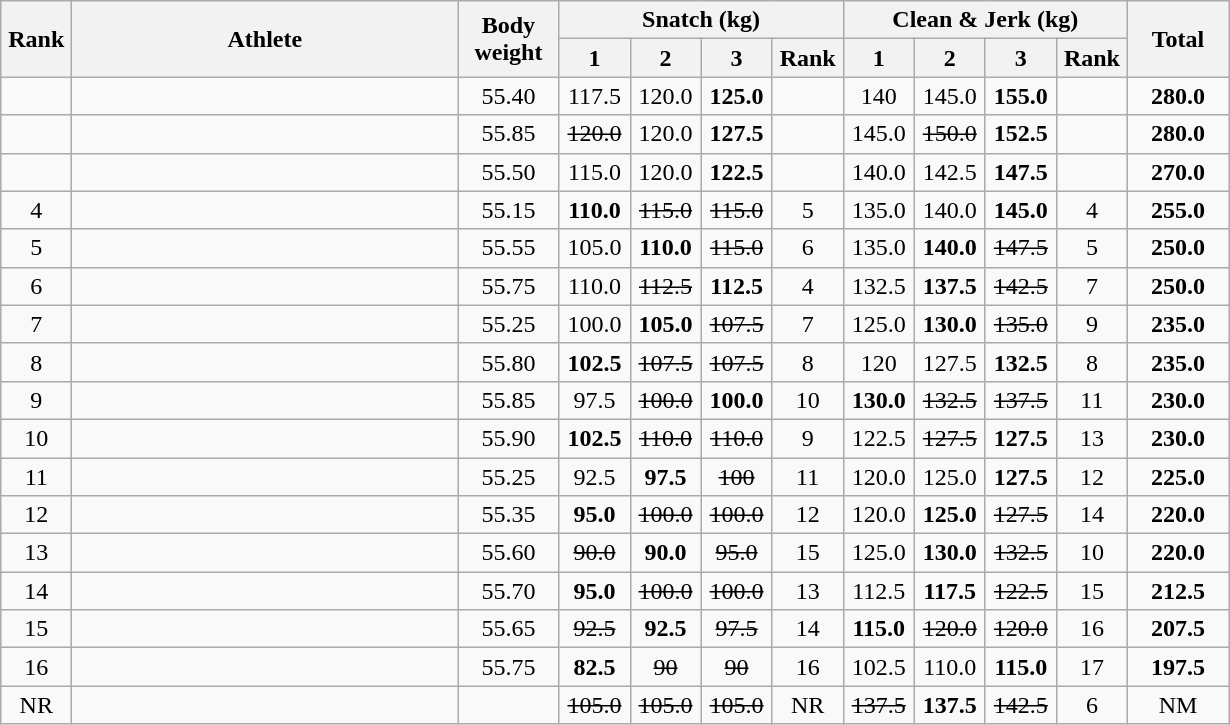<table class = "wikitable" style="text-align:center;">
<tr>
<th rowspan=2 width=40>Rank</th>
<th rowspan=2 width=250>Athlete</th>
<th rowspan=2 width=60>Body weight</th>
<th colspan=4>Snatch (kg)</th>
<th colspan=4>Clean & Jerk (kg)</th>
<th rowspan=2 width=60>Total</th>
</tr>
<tr>
<th width=40>1</th>
<th width=40>2</th>
<th width=40>3</th>
<th width=40>Rank</th>
<th width=40>1</th>
<th width=40>2</th>
<th width=40>3</th>
<th width=40>Rank</th>
</tr>
<tr>
<td></td>
<td align=left></td>
<td>55.40</td>
<td>117.5</td>
<td>120.0</td>
<td><strong>125.0</strong></td>
<td></td>
<td>140</td>
<td>145.0</td>
<td><strong>155.0</strong></td>
<td></td>
<td><strong>280.0</strong></td>
</tr>
<tr>
<td></td>
<td align=left></td>
<td>55.85</td>
<td><s>120.0</s></td>
<td>120.0</td>
<td><strong>127.5</strong></td>
<td></td>
<td>145.0</td>
<td><s>150.0</s></td>
<td><strong>152.5</strong></td>
<td></td>
<td><strong>280.0</strong></td>
</tr>
<tr>
<td></td>
<td align=left></td>
<td>55.50</td>
<td>115.0</td>
<td>120.0</td>
<td><strong>122.5</strong></td>
<td></td>
<td>140.0</td>
<td>142.5</td>
<td><strong>147.5</strong></td>
<td></td>
<td><strong>270.0</strong></td>
</tr>
<tr>
<td>4</td>
<td align=left></td>
<td>55.15</td>
<td><strong>110.0</strong></td>
<td><s>115.0</s></td>
<td><s>115.0</s></td>
<td>5</td>
<td>135.0</td>
<td>140.0</td>
<td><strong>145.0</strong></td>
<td>4</td>
<td><strong>255.0</strong></td>
</tr>
<tr>
<td>5</td>
<td align=left></td>
<td>55.55</td>
<td>105.0</td>
<td><strong>110.0</strong></td>
<td><s>115.0</s></td>
<td>6</td>
<td>135.0</td>
<td><strong>140.0</strong></td>
<td><s>147.5</s></td>
<td>5</td>
<td><strong>250.0</strong></td>
</tr>
<tr>
<td>6</td>
<td align=left></td>
<td>55.75</td>
<td>110.0</td>
<td><s>112.5</s></td>
<td><strong>112.5</strong></td>
<td>4</td>
<td>132.5</td>
<td><strong>137.5</strong></td>
<td><s>142.5</s></td>
<td>7</td>
<td><strong>250.0</strong></td>
</tr>
<tr>
<td>7</td>
<td align=left></td>
<td>55.25</td>
<td>100.0</td>
<td><strong>105.0</strong></td>
<td><s>107.5</s></td>
<td>7</td>
<td>125.0</td>
<td><strong>130.0</strong></td>
<td><s>135.0</s></td>
<td>9</td>
<td><strong>235.0</strong></td>
</tr>
<tr>
<td>8</td>
<td align=left></td>
<td>55.80</td>
<td><strong>102.5</strong></td>
<td><s>107.5</s></td>
<td><s>107.5</s></td>
<td>8</td>
<td>120</td>
<td>127.5</td>
<td><strong>132.5</strong></td>
<td>8</td>
<td><strong>235.0</strong></td>
</tr>
<tr>
<td>9</td>
<td align=left></td>
<td>55.85</td>
<td>97.5</td>
<td><s>100.0</s></td>
<td><strong>100.0</strong></td>
<td>10</td>
<td><strong>130.0</strong></td>
<td><s>132.5</s></td>
<td><s>137.5</s></td>
<td>11</td>
<td><strong>230.0</strong></td>
</tr>
<tr>
<td>10</td>
<td align=left></td>
<td>55.90</td>
<td><strong>102.5</strong></td>
<td><s>110.0</s></td>
<td><s>110.0</s></td>
<td>9</td>
<td>122.5</td>
<td><s>127.5</s></td>
<td><strong>127.5</strong></td>
<td>13</td>
<td><strong>230.0</strong></td>
</tr>
<tr>
<td>11</td>
<td align=left></td>
<td>55.25</td>
<td>92.5</td>
<td><strong>97.5</strong></td>
<td><s>100</s></td>
<td>11</td>
<td>120.0</td>
<td>125.0</td>
<td><strong>127.5</strong></td>
<td>12</td>
<td><strong>225.0</strong></td>
</tr>
<tr>
<td>12</td>
<td align=left></td>
<td>55.35</td>
<td><strong>95.0</strong></td>
<td><s>100.0</s></td>
<td><s>100.0</s></td>
<td>12</td>
<td>120.0</td>
<td><strong>125.0</strong></td>
<td><s>127.5</s></td>
<td>14</td>
<td><strong>220.0</strong></td>
</tr>
<tr>
<td>13</td>
<td align=left></td>
<td>55.60</td>
<td><s>90.0</s></td>
<td><strong>90.0</strong></td>
<td><s>95.0</s></td>
<td>15</td>
<td>125.0</td>
<td><strong>130.0</strong></td>
<td><s>132.5</s></td>
<td>10</td>
<td><strong>220.0</strong></td>
</tr>
<tr>
<td>14</td>
<td align=left></td>
<td>55.70</td>
<td><strong>95.0</strong></td>
<td><s>100.0</s></td>
<td><s>100.0</s></td>
<td>13</td>
<td>112.5</td>
<td><strong>117.5</strong></td>
<td><s>122.5</s></td>
<td>15</td>
<td><strong>212.5</strong></td>
</tr>
<tr>
<td>15</td>
<td align=left></td>
<td>55.65</td>
<td><s>92.5</s></td>
<td><strong>92.5</strong></td>
<td><s>97.5</s></td>
<td>14</td>
<td><strong>115.0</strong></td>
<td><s>120.0</s></td>
<td><s>120.0</s></td>
<td>16</td>
<td><strong>207.5</strong></td>
</tr>
<tr>
<td>16</td>
<td align=left></td>
<td>55.75</td>
<td><strong>82.5</strong></td>
<td><s>90</s></td>
<td><s>90</s></td>
<td>16</td>
<td>102.5</td>
<td>110.0</td>
<td><strong>115.0</strong></td>
<td>17</td>
<td><strong>197.5</strong></td>
</tr>
<tr>
<td>NR</td>
<td align=left></td>
<td></td>
<td><s>105.0</s></td>
<td><s>105.0</s></td>
<td><s>105.0</s></td>
<td>NR</td>
<td><s>137.5</s></td>
<td><strong>137.5</strong></td>
<td><s>142.5</s></td>
<td>6</td>
<td>NM</td>
</tr>
</table>
